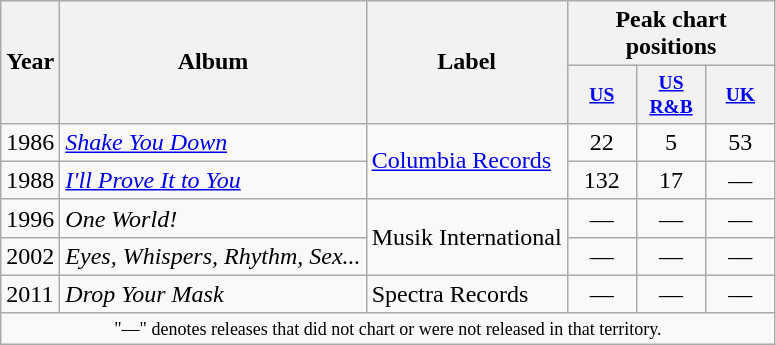<table class="wikitable">
<tr>
<th scope="col" rowspan="2">Year</th>
<th scope="col" rowspan="2">Album</th>
<th scope="col" rowspan="2">Label</th>
<th scope="col" colspan="3">Peak chart positions</th>
</tr>
<tr style="font-size:small;">
<th style="width:40px;"><a href='#'>US</a><br></th>
<th style="width:40px;"><a href='#'>US R&B</a><br></th>
<th style="width:40px;"><a href='#'>UK</a><br></th>
</tr>
<tr>
<td>1986</td>
<td><em><a href='#'>Shake You Down</a></em></td>
<td rowspan="2"><a href='#'>Columbia Records</a></td>
<td align=center>22</td>
<td align=center>5</td>
<td align=center>53</td>
</tr>
<tr>
<td>1988</td>
<td><em><a href='#'>I'll Prove It to You</a></em></td>
<td align=center>132</td>
<td align=center>17</td>
<td align=center>—</td>
</tr>
<tr>
<td>1996</td>
<td><em>One World!</em></td>
<td rowspan="2">Musik International</td>
<td align=center>—</td>
<td align=center>—</td>
<td align=center>—</td>
</tr>
<tr>
<td>2002</td>
<td><em>Eyes, Whispers, Rhythm, Sex...</em></td>
<td align=center>—</td>
<td align=center>—</td>
<td align=center>—</td>
</tr>
<tr>
<td>2011</td>
<td><em>Drop Your Mask</em></td>
<td>Spectra Records</td>
<td align=center>—</td>
<td align=center>—</td>
<td align=center>—</td>
</tr>
<tr>
<td colspan="7" style="text-align:center; font-size:9pt;">"—" denotes releases that did not chart or were not released in that territory.</td>
</tr>
</table>
